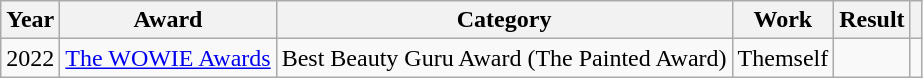<table class="wikitable">
<tr>
<th>Year</th>
<th>Award</th>
<th>Category</th>
<th>Work</th>
<th>Result</th>
<th></th>
</tr>
<tr>
<td>2022</td>
<td><a href='#'>The WOWIE Awards</a></td>
<td>Best Beauty Guru Award (The Painted Award)</td>
<td>Themself</td>
<td></td>
<td></td>
</tr>
</table>
